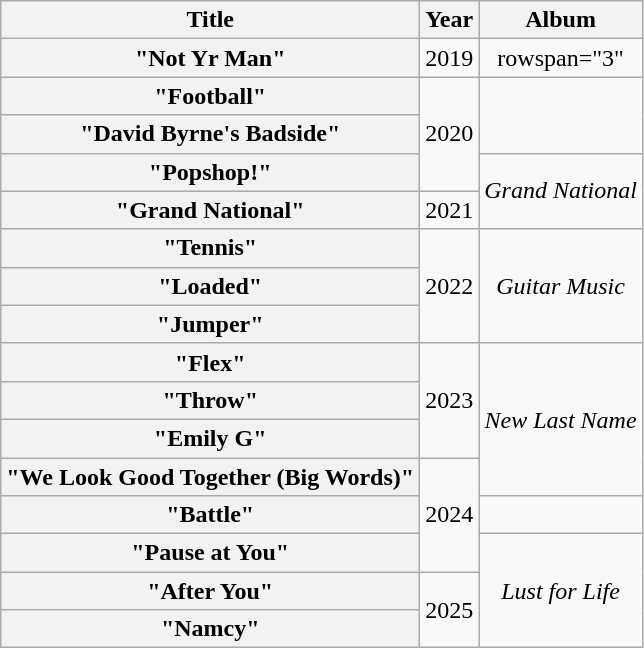<table class="wikitable plainrowheaders" style="text-align:center;">
<tr>
<th scope="col">Title</th>
<th scope="col">Year</th>
<th scope="col">Album</th>
</tr>
<tr>
<th scope="row">"Not Yr Man"</th>
<td>2019</td>
<td>rowspan="3" </td>
</tr>
<tr>
<th scope="row">"Football"</th>
<td rowspan="3">2020</td>
</tr>
<tr>
<th scope="row">"David Byrne's Badside"</th>
</tr>
<tr>
<th scope="row">"Popshop!"</th>
<td rowspan="2"><em>Grand National</em></td>
</tr>
<tr>
<th scope="row">"Grand National"</th>
<td>2021</td>
</tr>
<tr>
<th scope="row">"Tennis"</th>
<td rowspan="3">2022</td>
<td rowspan="3"><em>Guitar Music</em></td>
</tr>
<tr>
<th scope="row">"Loaded"</th>
</tr>
<tr>
<th scope="row">"Jumper"</th>
</tr>
<tr>
<th scope="row">"Flex"</th>
<td rowspan="3">2023</td>
<td rowspan="4"><em>New Last Name</em></td>
</tr>
<tr>
<th scope="row">"Throw"</th>
</tr>
<tr>
<th scope="row">"Emily G"</th>
</tr>
<tr>
<th scope="row">"We Look Good Together (Big Words)"</th>
<td rowspan="3">2024</td>
</tr>
<tr>
<th scope="row">"Battle"</th>
<td></td>
</tr>
<tr>
<th scope="row">"Pause at You"</th>
<td rowspan="3"><em>Lust for Life</em></td>
</tr>
<tr>
<th scope="row">"After You"</th>
<td rowspan="2">2025</td>
</tr>
<tr>
<th scope="row">"Namcy"</th>
</tr>
</table>
